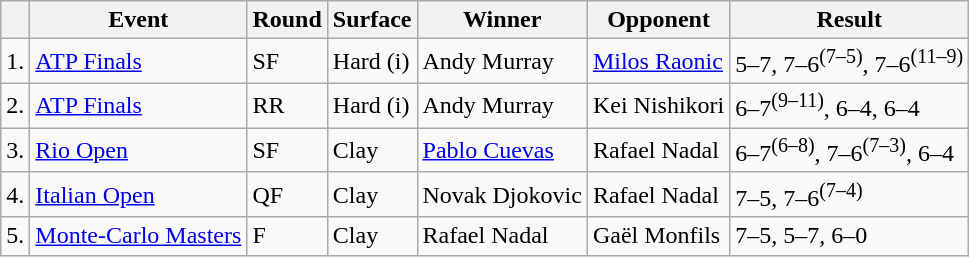<table class=wikitable>
<tr>
<th></th>
<th>Event</th>
<th>Round</th>
<th>Surface</th>
<th>Winner</th>
<th>Opponent</th>
<th>Result</th>
</tr>
<tr>
<td>1.</td>
<td><a href='#'>ATP Finals</a></td>
<td>SF</td>
<td>Hard (i)</td>
<td> Andy Murray</td>
<td> <a href='#'>Milos Raonic</a></td>
<td>5–7, 7–6<sup>(7–5)</sup>, 7–6<sup>(11–9)</sup></td>
</tr>
<tr>
<td>2.</td>
<td><a href='#'>ATP Finals</a></td>
<td>RR</td>
<td>Hard (i)</td>
<td> Andy Murray</td>
<td> Kei Nishikori</td>
<td>6–7<sup>(9–11)</sup>, 6–4, 6–4</td>
</tr>
<tr>
<td>3.</td>
<td><a href='#'>Rio Open</a></td>
<td>SF</td>
<td>Clay</td>
<td> <a href='#'>Pablo Cuevas</a></td>
<td> Rafael Nadal</td>
<td>6–7<sup>(6–8)</sup>, 7–6<sup>(7–3)</sup>, 6–4</td>
</tr>
<tr>
<td>4.</td>
<td><a href='#'>Italian Open</a></td>
<td>QF</td>
<td>Clay</td>
<td> Novak Djokovic</td>
<td> Rafael Nadal</td>
<td>7–5, 7–6<sup>(7–4)</sup></td>
</tr>
<tr>
<td>5.</td>
<td><a href='#'>Monte-Carlo Masters</a></td>
<td>F</td>
<td>Clay</td>
<td> Rafael Nadal</td>
<td> Gaël Monfils</td>
<td>7–5, 5–7, 6–0</td>
</tr>
</table>
